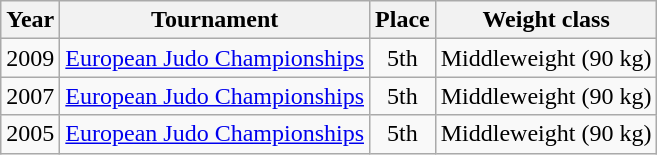<table class=wikitable>
<tr>
<th>Year</th>
<th>Tournament</th>
<th>Place</th>
<th>Weight class</th>
</tr>
<tr>
<td>2009</td>
<td><a href='#'>European Judo Championships</a></td>
<td align="center">5th</td>
<td>Middleweight (90 kg)</td>
</tr>
<tr>
<td>2007</td>
<td><a href='#'>European Judo Championships</a></td>
<td align="center">5th</td>
<td>Middleweight (90 kg)</td>
</tr>
<tr>
<td>2005</td>
<td><a href='#'>European Judo Championships</a></td>
<td align="center">5th</td>
<td>Middleweight (90 kg)</td>
</tr>
</table>
